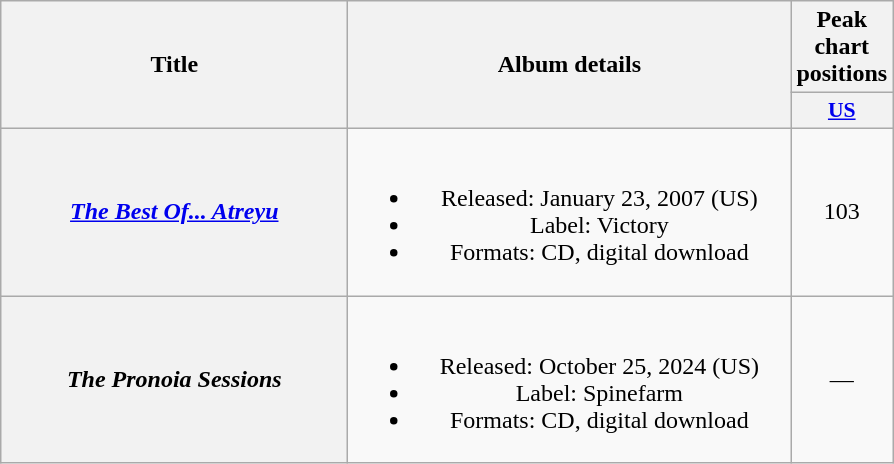<table class="wikitable plainrowheaders" style="text-align:center;">
<tr>
<th scope="col" rowspan="2" style="width:14em;">Title</th>
<th scope="col" rowspan="2" style="width:18em;">Album details</th>
<th scope="col" colspan="1">Peak chart positions</th>
</tr>
<tr>
<th scope="col" style="width:3em;font-size:90%;"><a href='#'>US</a><br></th>
</tr>
<tr>
<th scope="row"><em><a href='#'>The Best Of... Atreyu</a></em></th>
<td><br><ul><li>Released: January 23, 2007 <span>(US)</span></li><li>Label: Victory</li><li>Formats: CD, digital download</li></ul></td>
<td>103</td>
</tr>
<tr>
<th scope="row"><em>The Pronoia Sessions</em></th>
<td><br><ul><li>Released: October 25, 2024 <span>(US)</span></li><li>Label: Spinefarm</li><li>Formats: CD, digital download</li></ul></td>
<td>—</td>
</tr>
</table>
